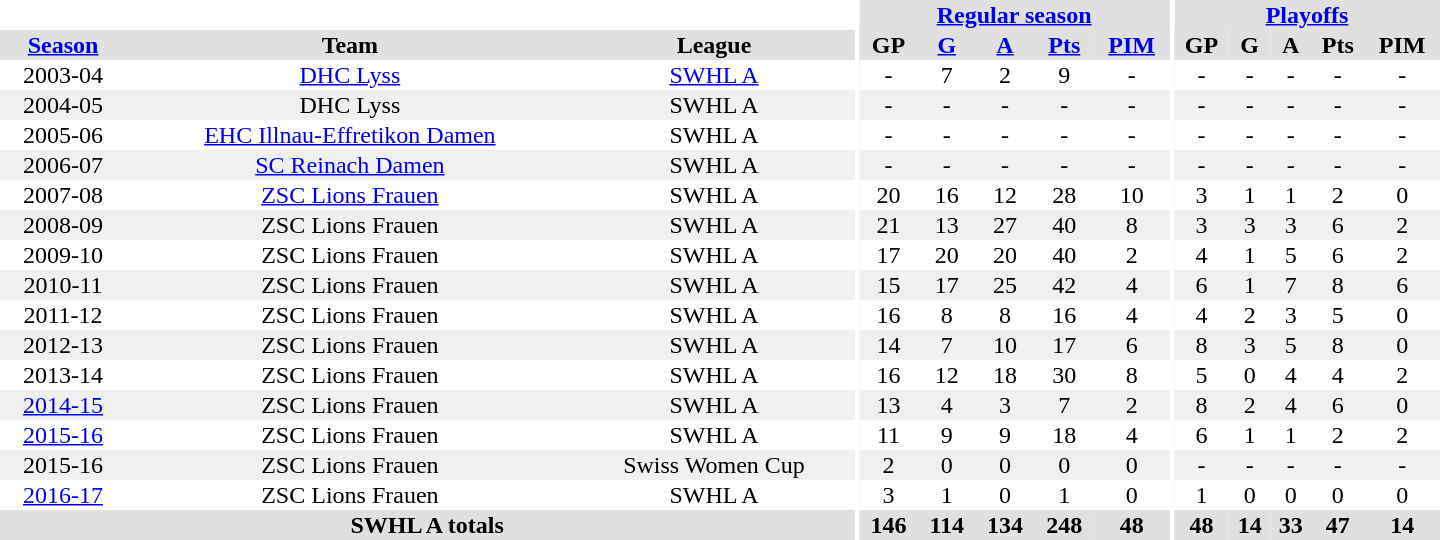<table border="0" cellpadding="1" cellspacing="0" style="text-align:center; width:60em">
<tr bgcolor="#e0e0e0">
<th colspan="3" bgcolor="#ffffff"></th>
<th rowspan="99" bgcolor="#ffffff"></th>
<th colspan="5"><a href='#'>Regular season</a></th>
<th rowspan="99" bgcolor="#ffffff"></th>
<th colspan="5"><a href='#'>Playoffs</a></th>
</tr>
<tr bgcolor="#e0e0e0">
<th><a href='#'>Season</a></th>
<th>Team</th>
<th>League</th>
<th>GP</th>
<th><a href='#'>G</a></th>
<th><a href='#'>A</a></th>
<th><a href='#'>Pts</a></th>
<th><a href='#'>PIM</a></th>
<th>GP</th>
<th>G</th>
<th>A</th>
<th>Pts</th>
<th>PIM</th>
</tr>
<tr>
<td>2003-04</td>
<td><a href='#'>DHC Lyss</a></td>
<td><a href='#'>SWHL A</a></td>
<td>-</td>
<td>7</td>
<td>2</td>
<td>9</td>
<td>-</td>
<td>-</td>
<td>-</td>
<td>-</td>
<td>-</td>
<td>-</td>
</tr>
<tr bgcolor="#f0f0f0">
<td>2004-05</td>
<td>DHC Lyss</td>
<td>SWHL A</td>
<td>-</td>
<td>-</td>
<td>-</td>
<td>-</td>
<td>-</td>
<td>-</td>
<td>-</td>
<td>-</td>
<td>-</td>
<td>-</td>
</tr>
<tr>
<td>2005-06</td>
<td><a href='#'>EHC Illnau-Effretikon Damen</a></td>
<td>SWHL A</td>
<td>-</td>
<td>-</td>
<td>-</td>
<td>-</td>
<td>-</td>
<td>-</td>
<td>-</td>
<td>-</td>
<td>-</td>
<td>-</td>
</tr>
<tr bgcolor="#f0f0f0">
<td>2006-07</td>
<td><a href='#'>SC Reinach Damen</a></td>
<td>SWHL A</td>
<td>-</td>
<td>-</td>
<td>-</td>
<td>-</td>
<td>-</td>
<td>-</td>
<td>-</td>
<td>-</td>
<td>-</td>
<td>-</td>
</tr>
<tr>
<td>2007-08</td>
<td><a href='#'>ZSC Lions Frauen</a></td>
<td>SWHL A</td>
<td>20</td>
<td>16</td>
<td>12</td>
<td>28</td>
<td>10</td>
<td>3</td>
<td>1</td>
<td>1</td>
<td>2</td>
<td>0</td>
</tr>
<tr bgcolor="#f0f0f0">
<td>2008-09</td>
<td>ZSC Lions Frauen</td>
<td>SWHL A</td>
<td>21</td>
<td>13</td>
<td>27</td>
<td>40</td>
<td>8</td>
<td>3</td>
<td>3</td>
<td>3</td>
<td>6</td>
<td>2</td>
</tr>
<tr>
<td>2009-10</td>
<td>ZSC Lions Frauen</td>
<td>SWHL A</td>
<td>17</td>
<td>20</td>
<td>20</td>
<td>40</td>
<td>2</td>
<td>4</td>
<td>1</td>
<td>5</td>
<td>6</td>
<td>2</td>
</tr>
<tr bgcolor="#f0f0f0">
<td>2010-11</td>
<td>ZSC Lions Frauen</td>
<td>SWHL A</td>
<td>15</td>
<td>17</td>
<td>25</td>
<td>42</td>
<td>4</td>
<td>6</td>
<td>1</td>
<td>7</td>
<td>8</td>
<td>6</td>
</tr>
<tr>
<td>2011-12</td>
<td>ZSC Lions Frauen</td>
<td>SWHL A</td>
<td>16</td>
<td>8</td>
<td>8</td>
<td>16</td>
<td>4</td>
<td>4</td>
<td>2</td>
<td>3</td>
<td>5</td>
<td>0</td>
</tr>
<tr bgcolor="#f0f0f0">
<td>2012-13</td>
<td>ZSC Lions Frauen</td>
<td>SWHL A</td>
<td>14</td>
<td>7</td>
<td>10</td>
<td>17</td>
<td>6</td>
<td>8</td>
<td>3</td>
<td>5</td>
<td>8</td>
<td>0</td>
</tr>
<tr>
<td>2013-14</td>
<td>ZSC Lions Frauen</td>
<td>SWHL A</td>
<td>16</td>
<td>12</td>
<td>18</td>
<td>30</td>
<td>8</td>
<td>5</td>
<td>0</td>
<td>4</td>
<td>4</td>
<td>2</td>
</tr>
<tr bgcolor="#f0f0f0">
<td><a href='#'>2014-15</a></td>
<td>ZSC Lions Frauen</td>
<td>SWHL A</td>
<td>13</td>
<td>4</td>
<td>3</td>
<td>7</td>
<td>2</td>
<td>8</td>
<td>2</td>
<td>4</td>
<td>6</td>
<td>0</td>
</tr>
<tr>
<td><a href='#'>2015-16</a></td>
<td>ZSC Lions Frauen</td>
<td>SWHL A</td>
<td>11</td>
<td>9</td>
<td>9</td>
<td>18</td>
<td>4</td>
<td>6</td>
<td>1</td>
<td>1</td>
<td>2</td>
<td>2</td>
</tr>
<tr bgcolor="#f0f0f0">
<td>2015-16</td>
<td>ZSC Lions Frauen</td>
<td>Swiss Women Cup</td>
<td>2</td>
<td>0</td>
<td>0</td>
<td>0</td>
<td>0</td>
<td>-</td>
<td>-</td>
<td>-</td>
<td>-</td>
<td>-</td>
</tr>
<tr>
<td><a href='#'>2016-17</a></td>
<td>ZSC Lions Frauen</td>
<td>SWHL A</td>
<td>3</td>
<td>1</td>
<td>0</td>
<td>1</td>
<td>0</td>
<td>1</td>
<td>0</td>
<td>0</td>
<td>0</td>
<td>0</td>
</tr>
<tr bgcolor="#e0e0e0">
<th colspan="3">SWHL A totals</th>
<th>146</th>
<th>114</th>
<th>134</th>
<th>248</th>
<th>48</th>
<th>48</th>
<th>14</th>
<th>33</th>
<th>47</th>
<th>14</th>
</tr>
</table>
